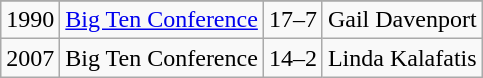<table class="wikitable">
<tr>
</tr>
<tr>
<td>1990</td>
<td><a href='#'>Big Ten Conference</a></td>
<td>17–7</td>
<td>Gail Davenport</td>
</tr>
<tr>
<td>2007</td>
<td>Big Ten Conference</td>
<td>14–2</td>
<td>Linda Kalafatis</td>
</tr>
</table>
